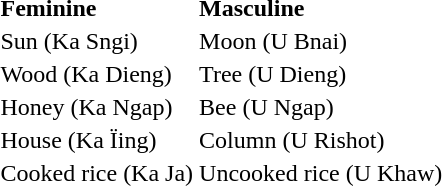<table>
<tr>
<td><strong>Feminine</strong></td>
<td><strong>Masculine</strong></td>
</tr>
<tr>
<td>Sun (Ka Sngi)</td>
<td>Moon (U Bnai)</td>
</tr>
<tr>
<td>Wood (Ka Dieng)</td>
<td>Tree (U Dieng)</td>
</tr>
<tr>
<td>Honey (Ka Ngap)</td>
<td>Bee (U Ngap)</td>
</tr>
<tr>
<td>House (Ka Ïing)</td>
<td>Column (U Rishot)</td>
</tr>
<tr>
<td>Cooked rice (Ka Ja)</td>
<td>Uncooked rice (U Khaw)</td>
</tr>
</table>
